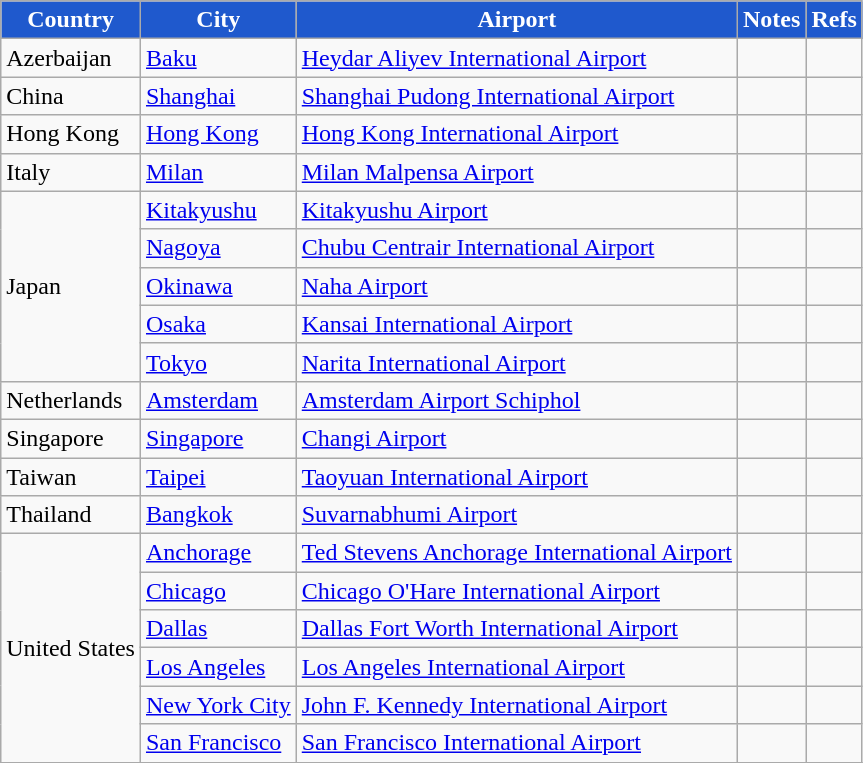<table class="sortable wikitable">
<tr>
<th style="background:#1F59CD; color:white;">Country</th>
<th style="background:#1F59CD; color:white;">City</th>
<th style="background:#1F59CD; color:white;">Airport</th>
<th style="background:#1F59CD; color:white;">Notes</th>
<th style="background:#1F59CD; color:white;">Refs</th>
</tr>
<tr>
<td>Azerbaijan</td>
<td><a href='#'>Baku</a></td>
<td><a href='#'>Heydar Aliyev International Airport</a></td>
<td align=center></td>
<td align=center></td>
</tr>
<tr>
<td>China</td>
<td><a href='#'>Shanghai</a></td>
<td><a href='#'>Shanghai Pudong International Airport</a></td>
<td align=center></td>
<td align=center></td>
</tr>
<tr>
<td>Hong Kong</td>
<td><a href='#'>Hong Kong</a></td>
<td><a href='#'>Hong Kong International Airport</a></td>
<td align=center></td>
<td align=center></td>
</tr>
<tr>
<td>Italy</td>
<td><a href='#'>Milan</a></td>
<td><a href='#'>Milan Malpensa Airport</a></td>
<td align=center></td>
<td align=center></td>
</tr>
<tr>
<td rowspan="5">Japan</td>
<td><a href='#'>Kitakyushu</a></td>
<td><a href='#'>Kitakyushu Airport</a></td>
<td align=center></td>
<td align=center></td>
</tr>
<tr>
<td><a href='#'>Nagoya</a></td>
<td><a href='#'>Chubu Centrair International Airport</a></td>
<td align=center></td>
<td align=center></td>
</tr>
<tr>
<td><a href='#'>Okinawa</a></td>
<td><a href='#'>Naha Airport</a></td>
<td></td>
<td align=center></td>
</tr>
<tr>
<td><a href='#'>Osaka</a></td>
<td><a href='#'>Kansai International Airport</a></td>
<td></td>
<td align=center></td>
</tr>
<tr>
<td><a href='#'>Tokyo</a></td>
<td><a href='#'>Narita International Airport</a></td>
<td></td>
<td align=center></td>
</tr>
<tr>
<td>Netherlands</td>
<td><a href='#'>Amsterdam</a></td>
<td><a href='#'>Amsterdam Airport Schiphol</a></td>
<td align=center></td>
<td align=center></td>
</tr>
<tr>
<td>Singapore</td>
<td><a href='#'>Singapore</a></td>
<td><a href='#'>Changi Airport</a></td>
<td align=center></td>
<td align=center></td>
</tr>
<tr>
<td>Taiwan</td>
<td><a href='#'>Taipei</a></td>
<td><a href='#'>Taoyuan International Airport</a></td>
<td align=center></td>
<td align=center></td>
</tr>
<tr>
<td>Thailand</td>
<td><a href='#'>Bangkok</a></td>
<td><a href='#'>Suvarnabhumi Airport</a></td>
<td align=center></td>
<td align=center></td>
</tr>
<tr>
<td rowspan="6">United States</td>
<td><a href='#'>Anchorage</a></td>
<td><a href='#'>Ted Stevens Anchorage International Airport</a></td>
<td align=center></td>
<td align=center></td>
</tr>
<tr>
<td><a href='#'>Chicago</a></td>
<td><a href='#'>Chicago O'Hare International Airport</a></td>
<td align=center></td>
<td align=center></td>
</tr>
<tr>
<td><a href='#'>Dallas</a></td>
<td><a href='#'>Dallas Fort Worth International Airport</a></td>
<td align=center></td>
<td align=center></td>
</tr>
<tr>
<td><a href='#'>Los Angeles</a></td>
<td><a href='#'>Los Angeles International Airport</a></td>
<td align=center></td>
<td align=center></td>
</tr>
<tr>
<td><a href='#'>New York City</a></td>
<td><a href='#'>John F. Kennedy International Airport</a></td>
<td align=center></td>
<td align=center></td>
</tr>
<tr>
<td><a href='#'>San Francisco</a></td>
<td><a href='#'>San Francisco International Airport</a></td>
<td align=center></td>
<td align=center></td>
</tr>
<tr>
</tr>
</table>
